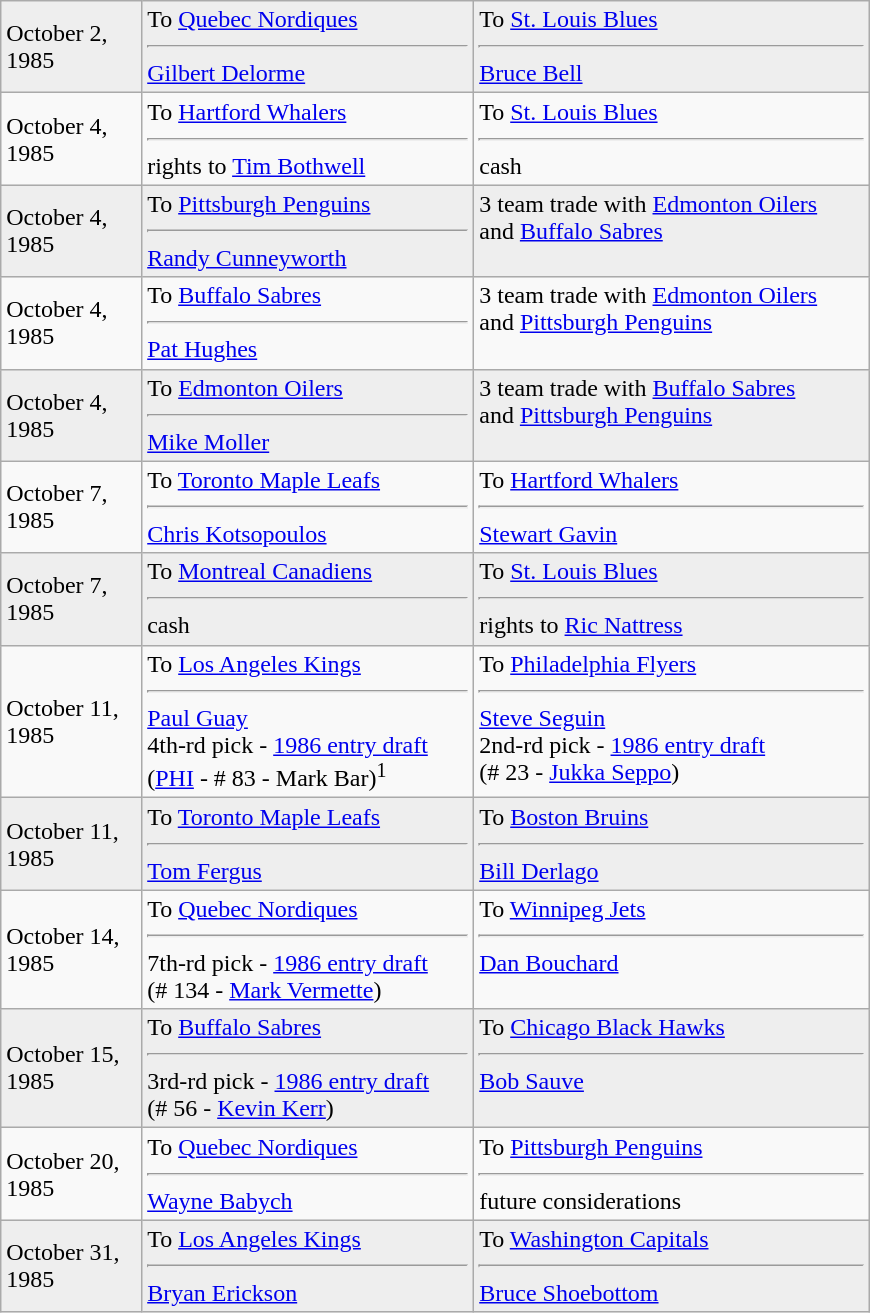<table class="wikitable" style="border:1px solid #999; width:580px;">
<tr style="background:#eee;">
<td>October 2,<br>1985</td>
<td valign="top">To <a href='#'>Quebec Nordiques</a><hr><a href='#'>Gilbert Delorme</a></td>
<td valign="top">To <a href='#'>St. Louis Blues</a><hr><a href='#'>Bruce Bell</a></td>
</tr>
<tr>
<td>October 4,<br>1985</td>
<td valign="top">To <a href='#'>Hartford Whalers</a><hr>rights to <a href='#'>Tim Bothwell</a></td>
<td valign="top">To <a href='#'>St. Louis Blues</a><hr>cash</td>
</tr>
<tr style="background:#eee;">
<td>October 4,<br>1985</td>
<td valign="top">To <a href='#'>Pittsburgh Penguins</a><hr><a href='#'>Randy Cunneyworth</a></td>
<td valign="top">3 team trade with <a href='#'>Edmonton Oilers</a><br>and <a href='#'>Buffalo Sabres</a></td>
</tr>
<tr>
<td>October 4,<br>1985</td>
<td valign="top">To <a href='#'>Buffalo Sabres</a><hr><a href='#'>Pat Hughes</a></td>
<td valign="top">3 team trade with <a href='#'>Edmonton Oilers</a><br>and <a href='#'>Pittsburgh Penguins</a></td>
</tr>
<tr style="background:#eee;">
<td>October 4,<br>1985</td>
<td valign="top">To <a href='#'>Edmonton Oilers</a><hr><a href='#'>Mike Moller</a></td>
<td valign="top">3 team trade with <a href='#'>Buffalo Sabres</a><br>and <a href='#'>Pittsburgh Penguins</a></td>
</tr>
<tr>
<td>October 7,<br>1985</td>
<td valign="top">To <a href='#'>Toronto Maple Leafs</a><hr><a href='#'>Chris Kotsopoulos</a></td>
<td valign="top">To <a href='#'>Hartford Whalers</a><hr><a href='#'>Stewart Gavin</a></td>
</tr>
<tr style="background:#eee;">
<td>October 7,<br>1985</td>
<td valign="top">To <a href='#'>Montreal Canadiens</a><hr>cash</td>
<td valign="top">To <a href='#'>St. Louis Blues</a><hr>rights to <a href='#'>Ric Nattress</a></td>
</tr>
<tr>
<td>October 11,<br>1985</td>
<td valign="top">To <a href='#'>Los Angeles Kings</a><hr><a href='#'>Paul Guay</a><br>4th-rd pick - <a href='#'>1986 entry draft</a><br>(<a href='#'>PHI</a> - # 83 - Mark Bar)<sup>1</sup></td>
<td valign="top">To <a href='#'>Philadelphia Flyers</a><hr><a href='#'>Steve Seguin</a><br>2nd-rd pick - <a href='#'>1986 entry draft</a><br>(# 23 - <a href='#'>Jukka Seppo</a>)</td>
</tr>
<tr style="background:#eee;">
<td>October 11,<br>1985</td>
<td valign="top">To <a href='#'>Toronto Maple Leafs</a><hr><a href='#'>Tom Fergus</a></td>
<td valign="top">To <a href='#'>Boston Bruins</a><hr><a href='#'>Bill Derlago</a></td>
</tr>
<tr>
<td>October 14,<br>1985</td>
<td valign="top">To <a href='#'>Quebec Nordiques</a><hr>7th-rd pick - <a href='#'>1986 entry draft</a><br>(# 134 - <a href='#'>Mark Vermette</a>)</td>
<td valign="top">To <a href='#'>Winnipeg Jets</a><hr><a href='#'>Dan Bouchard</a></td>
</tr>
<tr style="background:#eee;">
<td>October 15,<br>1985</td>
<td valign="top">To <a href='#'>Buffalo Sabres</a><hr>3rd-rd pick - <a href='#'>1986 entry draft</a><br>(# 56 - <a href='#'>Kevin Kerr</a>)</td>
<td valign="top">To <a href='#'>Chicago Black Hawks</a><hr><a href='#'>Bob Sauve</a></td>
</tr>
<tr>
<td>October 20,<br>1985</td>
<td valign="top">To <a href='#'>Quebec Nordiques</a><hr><a href='#'>Wayne Babych</a></td>
<td valign="top">To <a href='#'>Pittsburgh Penguins</a><hr>future considerations</td>
</tr>
<tr style="background:#eee;">
<td>October 31,<br>1985</td>
<td valign="top">To <a href='#'>Los Angeles Kings</a><hr><a href='#'>Bryan Erickson</a></td>
<td valign="top">To <a href='#'>Washington Capitals</a><hr><a href='#'>Bruce Shoebottom</a></td>
</tr>
</table>
